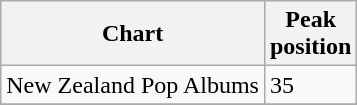<table class="wikitable sortable">
<tr>
<th>Chart</th>
<th>Peak<br>position</th>
</tr>
<tr>
<td>New Zealand Pop Albums</td>
<td>35</td>
</tr>
<tr>
</tr>
</table>
